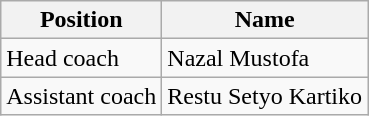<table class="wikitable">
<tr>
<th>Position</th>
<th>Name</th>
</tr>
<tr>
<td>Head coach</td>
<td> Nazal Mustofa</td>
</tr>
<tr>
<td>Assistant coach</td>
<td> Restu Setyo Kartiko</td>
</tr>
</table>
